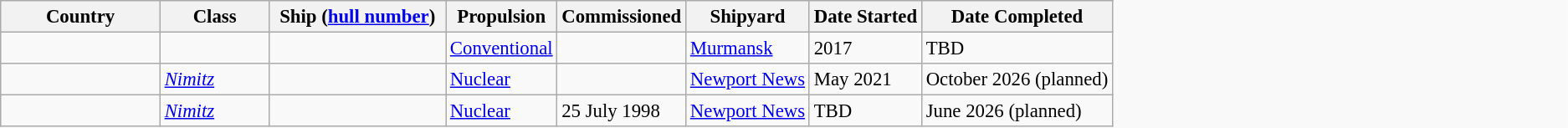<table class="wikitable sortable" style="font-size:95%; display:block; border:1px; overflow-x:auto; padding-bottom:1px;">
<tr>
<th style="min-width:90pt;">Country</th>
<th style="min-width:60pt;">Class</th>
<th style="min-width:100pt;">Ship (<a href='#'>hull number</a>)</th>
<th>Propulsion</th>
<th>Commissioned</th>
<th>Shipyard</th>
<th>Date Started</th>
<th>Date Completed</th>
</tr>
<tr>
<td></td>
<td></td>
<td></td>
<td><a href='#'>Conventional</a></td>
<td></td>
<td><a href='#'>Murmansk</a></td>
<td>2017</td>
<td>TBD</td>
</tr>
<tr>
<td rowspan="1"></td>
<td rowspan="1"><a href='#'><em>Nimitz</em></a></td>
<td></td>
<td><a href='#'>Nuclear</a></td>
<td></td>
<td rowspan="1"><a href='#'>Newport News</a></td>
<td rowspan="1">May 2021</td>
<td rowspan="1">October 2026 (planned)</td>
</tr>
<tr>
<td rowspan="1"></td>
<td rowspan="1"><a href='#'><em>Nimitz</em></a></td>
<td></td>
<td><a href='#'>Nuclear</a></td>
<td>25 July 1998</td>
<td rowspan="1"><a href='#'>Newport News</a></td>
<td rowspan="1">TBD</td>
<td rowspan="1">June 2026 (planned)</td>
</tr>
</table>
